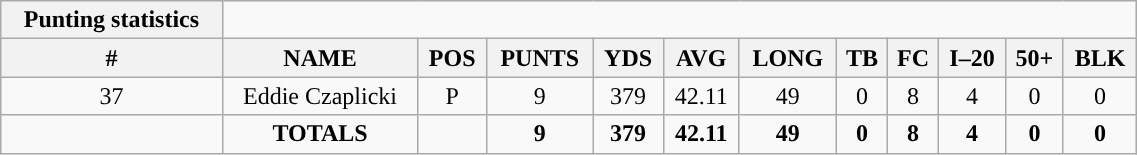<table style="width:60%; text-align:center;" class="wikitable collapsible collapsed">
<tr>
<th style="text-align:center; ">Punting statistics</th>
</tr>
<tr>
<th>#</th>
<th>NAME</th>
<th>POS</th>
<th>PUNTS</th>
<th>YDS</th>
<th>AVG</th>
<th>LONG</th>
<th>TB</th>
<th>FC</th>
<th>I–20</th>
<th>50+</th>
<th>BLK</th>
</tr>
<tr>
<td>37</td>
<td>Eddie Czaplicki</td>
<td>P</td>
<td>9</td>
<td>379</td>
<td>42.11</td>
<td>49</td>
<td>0</td>
<td>8</td>
<td>4</td>
<td>0</td>
<td>0</td>
</tr>
<tr>
<td></td>
<td><strong>TOTALS</strong></td>
<td></td>
<td><strong>9</strong></td>
<td><strong>379</strong></td>
<td><strong>42.11</strong></td>
<td><strong>49</strong></td>
<td><strong>0</strong></td>
<td><strong>8</strong></td>
<td><strong>4</strong></td>
<td><strong>0</strong></td>
<td><strong>0</strong></td>
</tr>
</table>
